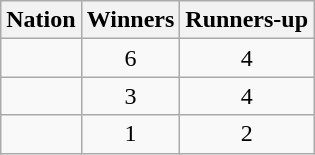<table class="wikitable sortable">
<tr>
<th>Nation</th>
<th>Winners</th>
<th>Runners-up</th>
</tr>
<tr>
<td></td>
<td align=center>6</td>
<td align=center>4</td>
</tr>
<tr>
<td></td>
<td align=center>3</td>
<td align=center>4</td>
</tr>
<tr>
<td></td>
<td align=center>1</td>
<td align=center>2</td>
</tr>
</table>
